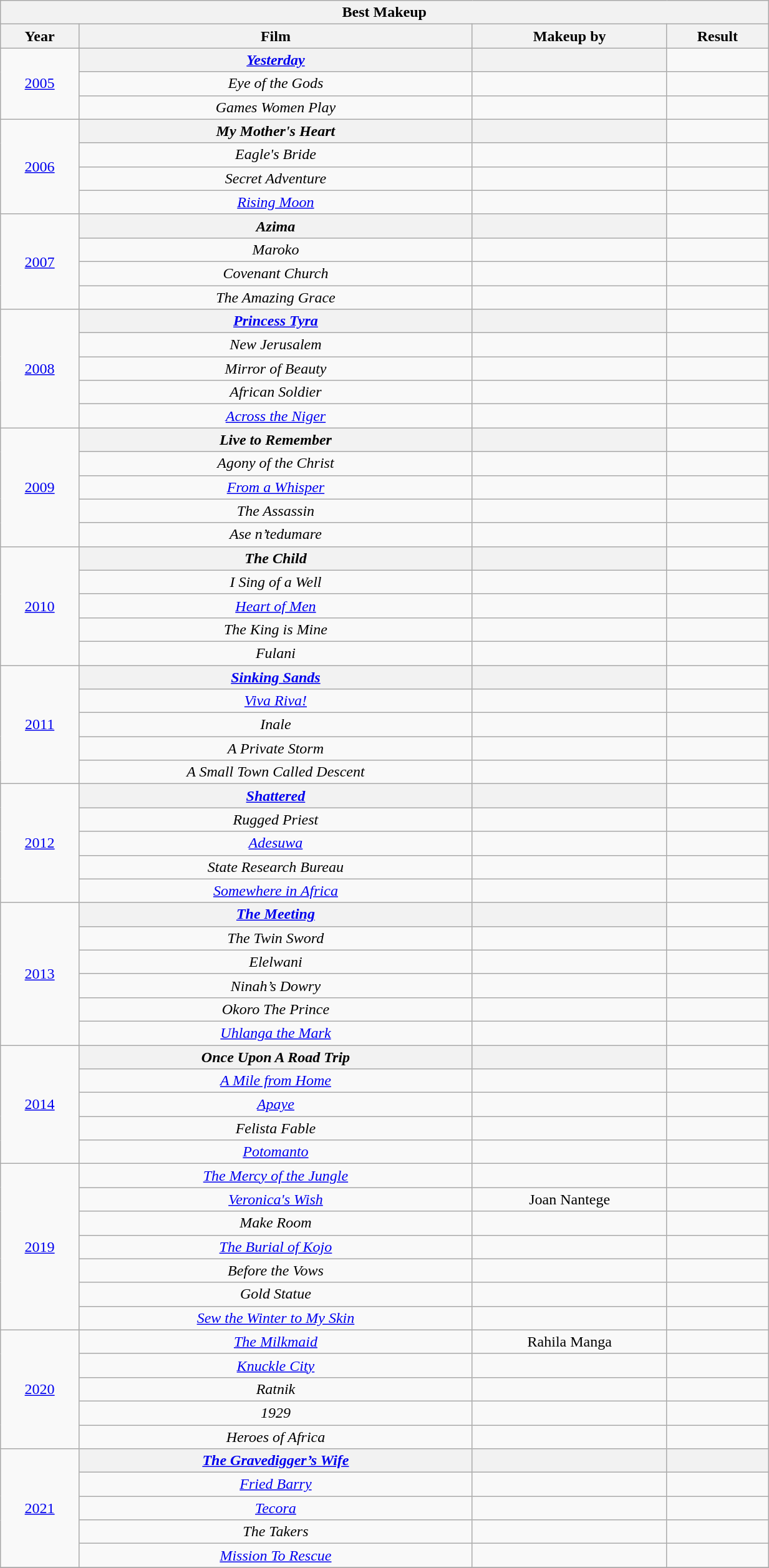<table class=wikitable style="text-align:center" width="65%">
<tr>
<th colspan="4">Best Makeup</th>
</tr>
<tr>
<th>Year</th>
<th>Film</th>
<th>Makeup by</th>
<th>Result</th>
</tr>
<tr>
<td rowspan="3"><a href='#'>2005</a></td>
<th><em><a href='#'>Yesterday</a></em></th>
<th></th>
<td></td>
</tr>
<tr>
<td><em>Eye of the Gods</em></td>
<td></td>
<td></td>
</tr>
<tr>
<td><em>Games Women Play</em></td>
<td></td>
<td></td>
</tr>
<tr>
<td rowspan="4"><a href='#'>2006</a></td>
<th><em>My Mother's Heart</em></th>
<th></th>
<td></td>
</tr>
<tr>
<td><em>Eagle's Bride</em></td>
<td></td>
<td></td>
</tr>
<tr>
<td><em>Secret Adventure</em></td>
<td></td>
<td></td>
</tr>
<tr>
<td><em><a href='#'>Rising Moon</a></em></td>
<td></td>
<td></td>
</tr>
<tr>
<td rowspan="4"><a href='#'>2007</a></td>
<th><em>Azima</em></th>
<th></th>
<td></td>
</tr>
<tr>
<td><em>Maroko</em></td>
<td></td>
<td></td>
</tr>
<tr>
<td><em>Covenant Church</em></td>
<td></td>
<td></td>
</tr>
<tr>
<td><em>The Amazing Grace</em></td>
<td></td>
<td></td>
</tr>
<tr>
<td rowspan="5"><a href='#'>2008</a></td>
<th><em><a href='#'>Princess Tyra</a></em></th>
<th></th>
<td></td>
</tr>
<tr>
<td><em>New Jerusalem</em></td>
<td></td>
<td></td>
</tr>
<tr>
<td><em>Mirror of Beauty</em></td>
<td></td>
<td></td>
</tr>
<tr>
<td><em>African Soldier</em></td>
<td></td>
<td></td>
</tr>
<tr>
<td><em><a href='#'>Across the Niger</a></em></td>
<td></td>
<td></td>
</tr>
<tr>
<td rowspan="5"><a href='#'>2009</a></td>
<th><em>Live to Remember</em></th>
<th></th>
<td></td>
</tr>
<tr>
<td><em>Agony of the Christ</em></td>
<td></td>
<td></td>
</tr>
<tr>
<td><em><a href='#'>From a Whisper</a></em></td>
<td></td>
<td></td>
</tr>
<tr>
<td><em>The Assassin</em></td>
<td></td>
<td></td>
</tr>
<tr>
<td><em>Ase n’tedumare</em></td>
<td></td>
<td></td>
</tr>
<tr>
<td rowspan="5"><a href='#'>2010</a></td>
<th><em>The Child</em></th>
<th></th>
<td></td>
</tr>
<tr>
<td><em>I Sing of a Well</em></td>
<td></td>
<td></td>
</tr>
<tr>
<td><em><a href='#'>Heart of Men</a></em></td>
<td></td>
<td></td>
</tr>
<tr>
<td><em>The King is Mine</em></td>
<td></td>
<td></td>
</tr>
<tr>
<td><em>Fulani</em></td>
<td></td>
<td></td>
</tr>
<tr>
<td rowspan="5"><a href='#'>2011</a></td>
<th><em><a href='#'>Sinking Sands</a></em></th>
<th></th>
<td></td>
</tr>
<tr>
<td><em><a href='#'>Viva Riva!</a></em></td>
<td></td>
<td></td>
</tr>
<tr>
<td><em>Inale</em></td>
<td></td>
<td></td>
</tr>
<tr>
<td><em>A Private Storm</em></td>
<td></td>
<td></td>
</tr>
<tr>
<td><em>A Small Town Called Descent</em></td>
<td></td>
<td></td>
</tr>
<tr>
<td rowspan="5"><a href='#'>2012</a></td>
<th><em><a href='#'>Shattered</a></em></th>
<th></th>
<td></td>
</tr>
<tr>
<td><em>Rugged Priest</em></td>
<td></td>
<td></td>
</tr>
<tr>
<td><em><a href='#'>Adesuwa</a></em></td>
<td></td>
<td></td>
</tr>
<tr>
<td><em>State Research Bureau</em></td>
<td></td>
<td></td>
</tr>
<tr>
<td><em><a href='#'>Somewhere in Africa</a></em></td>
<td></td>
<td></td>
</tr>
<tr>
<td rowspan="6"><a href='#'>2013</a></td>
<th><em><a href='#'>The Meeting</a></em></th>
<th></th>
<td></td>
</tr>
<tr>
<td><em>The Twin Sword</em></td>
<td></td>
<td></td>
</tr>
<tr>
<td><em>Elelwani</em></td>
<td></td>
<td></td>
</tr>
<tr>
<td><em>Ninah’s Dowry</em></td>
<td></td>
<td></td>
</tr>
<tr>
<td><em>Okoro The Prince</em></td>
<td></td>
<td></td>
</tr>
<tr>
<td><em><a href='#'>Uhlanga the Mark</a></em></td>
<td></td>
<td></td>
</tr>
<tr>
<td rowspan="5"><a href='#'>2014</a></td>
<th><em>Once Upon A Road Trip</em></th>
<th></th>
<td></td>
</tr>
<tr>
<td><em><a href='#'>A Mile from Home</a></em></td>
<td></td>
<td></td>
</tr>
<tr>
<td><em><a href='#'>Apaye</a></em></td>
<td></td>
<td></td>
</tr>
<tr>
<td><em>Felista Fable</em></td>
<td></td>
<td></td>
</tr>
<tr>
<td><em><a href='#'>Potomanto</a></em></td>
<td></td>
<td></td>
</tr>
<tr>
<td rowspan="7"><a href='#'>2019</a></td>
<td><em><a href='#'>The Mercy of the Jungle</a></em></td>
<td></td>
<td></td>
</tr>
<tr>
<td><em><a href='#'>Veronica's Wish</a></em></td>
<td>Joan Nantege</td>
<td></td>
</tr>
<tr>
<td><em>Make Room</em></td>
<td></td>
<td></td>
</tr>
<tr>
<td><em><a href='#'>The Burial of Kojo</a></em></td>
<td></td>
<td></td>
</tr>
<tr>
<td><em>Before the Vows</em></td>
<td></td>
<td></td>
</tr>
<tr>
<td><em>Gold Statue</em></td>
<td></td>
<td></td>
</tr>
<tr>
<td><em><a href='#'>Sew the Winter to My Skin</a></em></td>
<td></td>
<td></td>
</tr>
<tr>
<td rowspan="5"><a href='#'>2020</a></td>
<td><em><a href='#'>The Milkmaid</a></em></td>
<td>Rahila Manga</td>
<td></td>
</tr>
<tr>
<td><em><a href='#'>Knuckle City</a></em></td>
<td></td>
<td></td>
</tr>
<tr>
<td><em>Ratnik</em></td>
<td></td>
<td></td>
</tr>
<tr>
<td><em>1929</em></td>
<td></td>
<td></td>
</tr>
<tr>
<td><em>Heroes of Africa</em></td>
<td></td>
<td></td>
</tr>
<tr>
<td rowspan="5"><a href='#'>2021</a></td>
<th><em><a href='#'>The Gravedigger’s Wife</a></em></th>
<th></th>
<th></th>
</tr>
<tr>
<td><em><a href='#'>Fried Barry</a></em></td>
<td></td>
<td></td>
</tr>
<tr>
<td><em><a href='#'>Tecora</a></em></td>
<td></td>
<td></td>
</tr>
<tr>
<td><em>The Takers</em></td>
<td></td>
<td></td>
</tr>
<tr>
<td><em><a href='#'>Mission To Rescue</a></em></td>
<td></td>
<td></td>
</tr>
<tr>
</tr>
</table>
